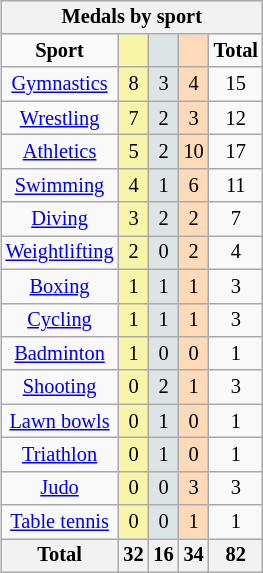<table class="wikitable" style="font-size:85%; float:right">
<tr bgcolor=#efefef>
<th colspan=7>Medals by sport</th>
</tr>
<tr align=center>
<td><strong>Sport</strong></td>
<td bgcolor=#f7f6a8></td>
<td bgcolor=#dce5e5></td>
<td bgcolor=#ffdab9></td>
<td><strong>Total</strong></td>
</tr>
<tr align=center>
<td><a href='#'>Gymnastics</a></td>
<td bgcolor=#f7f6a8>8</td>
<td bgcolor=#dce5e5>3</td>
<td bgcolor=#ffdab9>4</td>
<td>15</td>
</tr>
<tr align=center>
<td><a href='#'>Wrestling</a></td>
<td bgcolor=#f7f6a8>7</td>
<td bgcolor=#dce5e5>2</td>
<td bgcolor=#ffdab9>3</td>
<td>12</td>
</tr>
<tr align=center>
<td><a href='#'>Athletics</a></td>
<td bgcolor=#f7f6a8>5</td>
<td bgcolor=#dce5e5>2</td>
<td bgcolor=#ffdab9>10</td>
<td>17</td>
</tr>
<tr align=center>
<td><a href='#'>Swimming</a></td>
<td bgcolor=#f7f6a8>4</td>
<td bgcolor=#dce5e5>1</td>
<td bgcolor=#ffdab9>6</td>
<td>11</td>
</tr>
<tr align=center>
<td><a href='#'>Diving</a></td>
<td bgcolor=#f7f6a8>3</td>
<td bgcolor=#dce5e5>2</td>
<td bgcolor=#ffdab9>2</td>
<td>7</td>
</tr>
<tr align=center>
<td><a href='#'>Weightlifting</a></td>
<td bgcolor=#f7f6a8>2</td>
<td bgcolor=#dce5e5>0</td>
<td bgcolor=#ffdab9>2</td>
<td>4</td>
</tr>
<tr align=center>
<td><a href='#'>Boxing</a></td>
<td bgcolor=#f7f6a8>1</td>
<td bgcolor=#dce5e5>1</td>
<td bgcolor=#ffdab9>1</td>
<td>3</td>
</tr>
<tr align=center>
<td><a href='#'>Cycling</a></td>
<td bgcolor=#f7f6a8>1</td>
<td bgcolor=#dce5e5>1</td>
<td bgcolor=#ffdab9>1</td>
<td>3</td>
</tr>
<tr align=center>
<td><a href='#'>Badminton</a></td>
<td bgcolor=#f7f6a8>1</td>
<td bgcolor=#dce5e5>0</td>
<td bgcolor=#ffdab9>0</td>
<td>1</td>
</tr>
<tr align=center>
<td><a href='#'>Shooting</a></td>
<td bgcolor=#f7f6a8>0</td>
<td bgcolor=#dce5e5>2</td>
<td bgcolor=#ffdab9>1</td>
<td>3</td>
</tr>
<tr align=center>
<td><a href='#'>Lawn bowls</a></td>
<td bgcolor=#f7f6a8>0</td>
<td bgcolor=#dce5e5>1</td>
<td bgcolor=#ffdab9>0</td>
<td>1</td>
</tr>
<tr align=center>
<td><a href='#'>Triathlon</a></td>
<td bgcolor=#f7f6a8>0</td>
<td bgcolor=#dce5e5>1</td>
<td bgcolor=#ffdab9>0</td>
<td>1</td>
</tr>
<tr align=center>
<td><a href='#'>Judo</a></td>
<td bgcolor=#f7f6a8>0</td>
<td bgcolor=#dce5e5>0</td>
<td bgcolor=#ffdab9>3</td>
<td>3</td>
</tr>
<tr align=center>
<td><a href='#'>Table tennis</a></td>
<td bgcolor=#f7f6a8>0</td>
<td bgcolor=#dce5e5>0</td>
<td bgcolor=#ffdab9>1</td>
<td>1</td>
</tr>
<tr align=center>
<th>Total</th>
<th bgcolor=gold>32</th>
<th bgcolor=silver>16</th>
<th bgcolor=#c96>34</th>
<th>82</th>
</tr>
</table>
